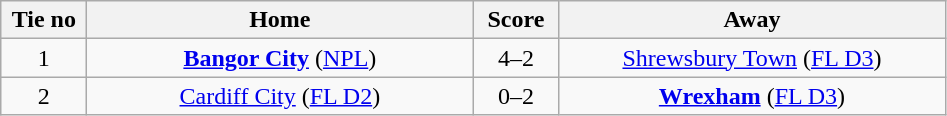<table class="wikitable" style="text-align:center">
<tr>
<th width=50>Tie no</th>
<th width=250>Home</th>
<th width=50>Score</th>
<th width=250>Away</th>
</tr>
<tr>
<td>1</td>
<td><strong><a href='#'>Bangor City</a></strong> (<a href='#'>NPL</a>)</td>
<td>4–2</td>
<td><a href='#'>Shrewsbury Town</a> (<a href='#'>FL D3</a>)</td>
</tr>
<tr>
<td>2</td>
<td><a href='#'>Cardiff City</a> (<a href='#'>FL D2</a>)</td>
<td>0–2</td>
<td><strong><a href='#'>Wrexham</a></strong> (<a href='#'>FL D3</a>)</td>
</tr>
</table>
